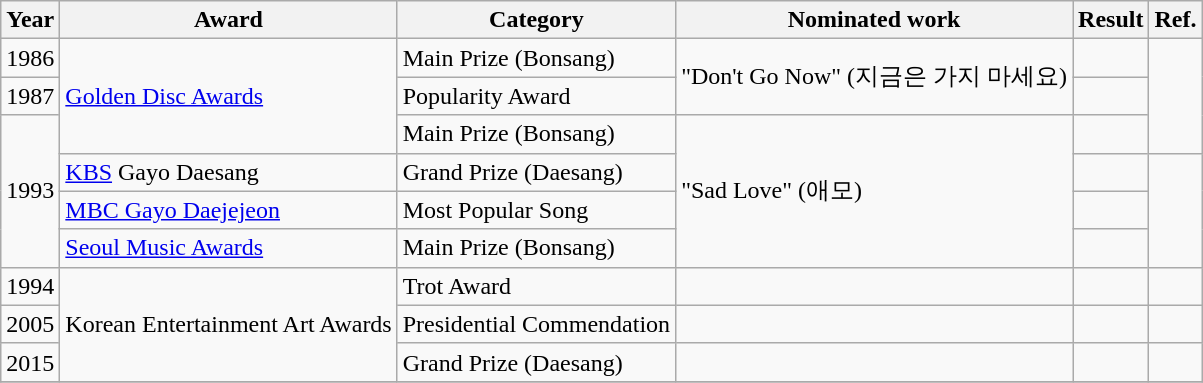<table class="wikitable">
<tr>
<th>Year</th>
<th>Award</th>
<th>Category</th>
<th>Nominated work</th>
<th>Result</th>
<th>Ref.</th>
</tr>
<tr>
<td>1986</td>
<td rowspan="3"><a href='#'>Golden Disc Awards</a></td>
<td>Main Prize (Bonsang)</td>
<td rowspan="2">"Don't Go Now" (지금은 가지 마세요)</td>
<td></td>
<td rowspan="3"></td>
</tr>
<tr>
<td>1987</td>
<td>Popularity Award</td>
<td></td>
</tr>
<tr>
<td rowspan="4">1993</td>
<td>Main Prize (Bonsang)</td>
<td rowspan="4">"Sad Love" (애모)</td>
<td></td>
</tr>
<tr>
<td><a href='#'>KBS</a> Gayo Daesang</td>
<td>Grand Prize (Daesang)</td>
<td></td>
<td rowspan="3"></td>
</tr>
<tr>
<td><a href='#'>MBC Gayo Daejejeon</a></td>
<td>Most Popular Song</td>
<td></td>
</tr>
<tr>
<td><a href='#'>Seoul Music Awards</a></td>
<td>Main Prize (Bonsang)</td>
<td></td>
</tr>
<tr>
<td>1994</td>
<td rowspan="3">Korean Entertainment Art Awards</td>
<td>Trot Award</td>
<td></td>
<td></td>
<td></td>
</tr>
<tr>
<td>2005</td>
<td>Presidential Commendation</td>
<td></td>
<td></td>
<td></td>
</tr>
<tr>
<td>2015</td>
<td>Grand Prize (Daesang)</td>
<td></td>
<td></td>
<td></td>
</tr>
<tr>
</tr>
</table>
